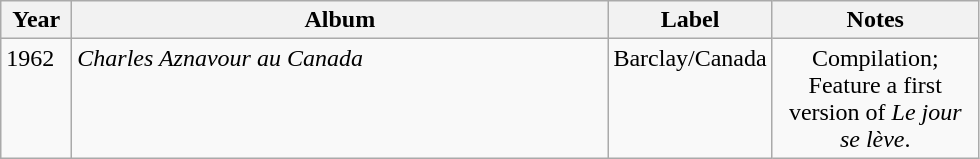<table class="wikitable">
<tr>
<th align="left" valign="top" width="40">Year</th>
<th align="left" valign="top" width="350">Album</th>
<th align="center" valign="top" width="70">Label</th>
<th align="left" valign="top" width="130">Notes</th>
</tr>
<tr>
<td align="left" valign="top">1962</td>
<td align="left" valign="top"><em>Charles Aznavour au Canada</em></td>
<td align="center" valign="top">Barclay/Canada</td>
<td align="center" valign="top">Compilation; Feature a first version of <em>Le jour se lève</em>.</td>
</tr>
</table>
